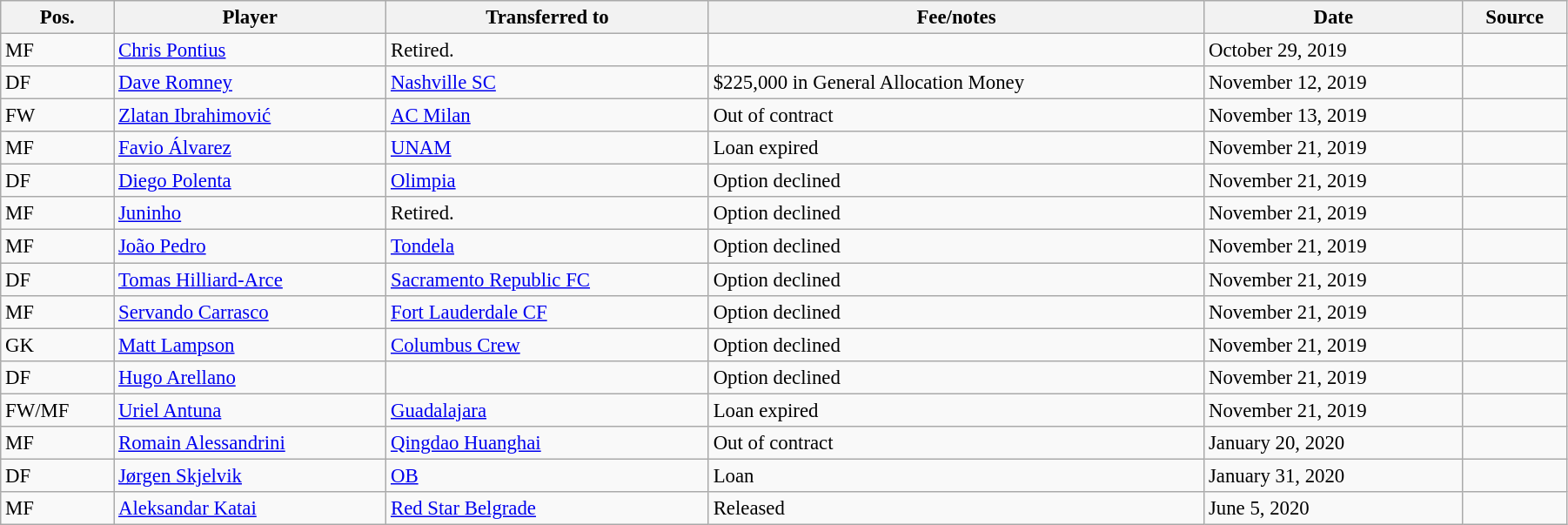<table class="wikitable sortable" style="width:95%; text-align:center; font-size:95%; text-align:left;">
<tr>
<th>Pos.</th>
<th>Player</th>
<th>Transferred to</th>
<th>Fee/notes</th>
<th>Date</th>
<th>Source</th>
</tr>
<tr>
<td>MF</td>
<td> <a href='#'>Chris Pontius</a></td>
<td>Retired.</td>
<td></td>
<td>October 29, 2019</td>
<td align=center></td>
</tr>
<tr>
<td>DF</td>
<td> <a href='#'>Dave Romney</a></td>
<td> <a href='#'>Nashville SC</a></td>
<td>$225,000 in General Allocation Money</td>
<td>November 12, 2019</td>
<td align=center></td>
</tr>
<tr>
<td>FW</td>
<td> <a href='#'>Zlatan Ibrahimović</a></td>
<td> <a href='#'>AC Milan</a></td>
<td>Out of contract</td>
<td>November 13, 2019</td>
<td align=center></td>
</tr>
<tr>
<td>MF</td>
<td> <a href='#'>Favio Álvarez</a></td>
<td> <a href='#'>UNAM</a></td>
<td>Loan expired</td>
<td>November 21, 2019</td>
<td align=center></td>
</tr>
<tr>
<td>DF</td>
<td> <a href='#'>Diego Polenta</a></td>
<td> <a href='#'>Olimpia</a></td>
<td>Option declined</td>
<td>November 21, 2019</td>
<td align=center></td>
</tr>
<tr>
<td>MF</td>
<td> <a href='#'>Juninho</a></td>
<td>Retired.</td>
<td>Option declined</td>
<td>November 21, 2019</td>
<td align=center></td>
</tr>
<tr>
<td>MF</td>
<td> <a href='#'>João Pedro</a></td>
<td> <a href='#'>Tondela</a></td>
<td>Option declined</td>
<td>November 21, 2019</td>
<td align=center></td>
</tr>
<tr>
<td>DF</td>
<td> <a href='#'>Tomas Hilliard-Arce</a></td>
<td> <a href='#'>Sacramento Republic FC</a></td>
<td>Option declined</td>
<td>November 21, 2019</td>
<td align=center></td>
</tr>
<tr>
<td>MF</td>
<td> <a href='#'>Servando Carrasco</a></td>
<td> <a href='#'>Fort Lauderdale CF</a></td>
<td>Option declined</td>
<td>November 21, 2019</td>
<td align=center></td>
</tr>
<tr>
<td>GK</td>
<td> <a href='#'>Matt Lampson</a></td>
<td> <a href='#'>Columbus Crew</a></td>
<td>Option declined</td>
<td>November 21, 2019</td>
<td align=center></td>
</tr>
<tr>
<td>DF</td>
<td> <a href='#'>Hugo Arellano</a></td>
<td></td>
<td>Option declined</td>
<td>November 21, 2019</td>
<td align=center></td>
</tr>
<tr>
<td>FW/MF</td>
<td> <a href='#'>Uriel Antuna</a></td>
<td> <a href='#'>Guadalajara</a></td>
<td>Loan expired</td>
<td>November 21, 2019</td>
<td align=center></td>
</tr>
<tr>
<td>MF</td>
<td> <a href='#'>Romain Alessandrini</a></td>
<td> <a href='#'>Qingdao Huanghai</a></td>
<td>Out of contract</td>
<td>January 20, 2020</td>
<td align=center></td>
</tr>
<tr>
<td>DF</td>
<td> <a href='#'>Jørgen Skjelvik</a></td>
<td> <a href='#'>OB</a></td>
<td>Loan</td>
<td>January 31, 2020</td>
<td align=center></td>
</tr>
<tr>
<td>MF</td>
<td> <a href='#'>Aleksandar Katai</a></td>
<td> <a href='#'>Red Star Belgrade</a></td>
<td>Released</td>
<td>June 5, 2020</td>
<td align=center></td>
</tr>
</table>
